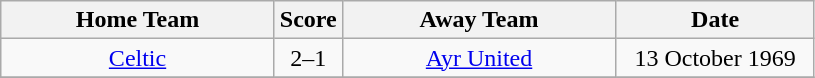<table class="wikitable" style="text-align:center;">
<tr>
<th width=175>Home Team</th>
<th width=20>Score</th>
<th width=175>Away Team</th>
<th width= 125>Date</th>
</tr>
<tr>
<td><a href='#'>Celtic</a></td>
<td>2–1</td>
<td><a href='#'>Ayr United</a></td>
<td>13 October 1969</td>
</tr>
<tr>
</tr>
</table>
